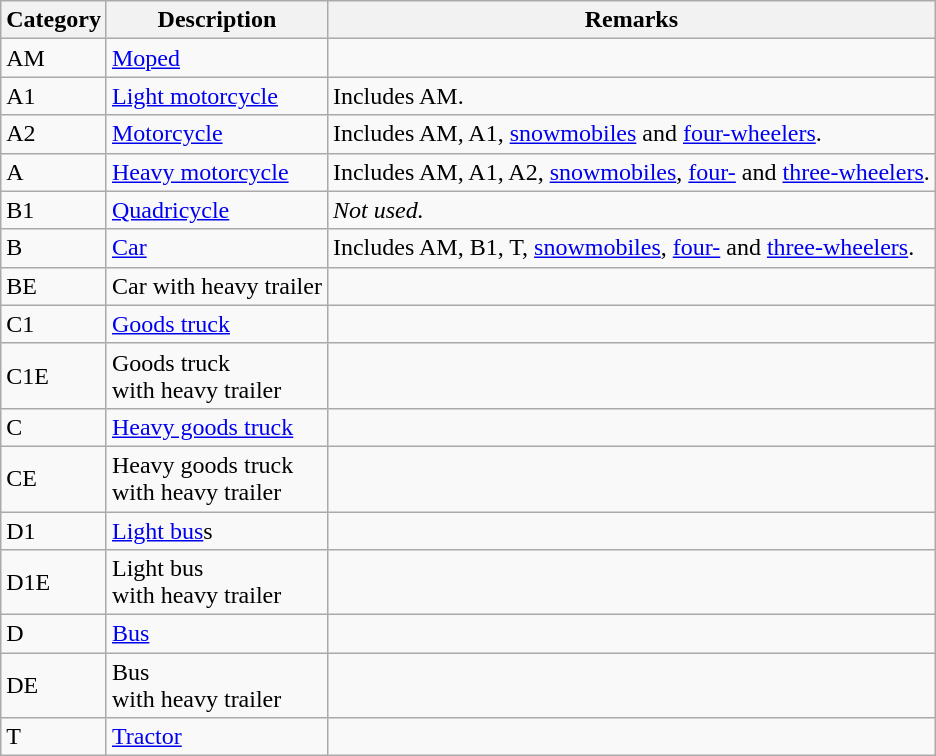<table class="wikitable">
<tr>
<th>Category</th>
<th>Description</th>
<th>Remarks</th>
</tr>
<tr>
<td>AM</td>
<td><a href='#'>Moped</a></td>
<td></td>
</tr>
<tr>
<td>A1</td>
<td><a href='#'>Light motorcycle</a></td>
<td>Includes AM.</td>
</tr>
<tr>
<td>A2</td>
<td><a href='#'>Motorcycle</a></td>
<td>Includes AM, A1, <a href='#'>snowmobiles</a> and <a href='#'>four-wheelers</a>.</td>
</tr>
<tr>
<td>A</td>
<td><a href='#'>Heavy motorcycle</a></td>
<td>Includes AM, A1, A2, <a href='#'>snowmobiles</a>, <a href='#'>four-</a> and <a href='#'>three-wheelers</a>.</td>
</tr>
<tr>
<td>B1</td>
<td><a href='#'>Quadricycle</a></td>
<td><em>Not used.</em></td>
</tr>
<tr>
<td>B</td>
<td><a href='#'>Car</a></td>
<td>Includes AM, B1, T, <a href='#'>snowmobiles</a>, <a href='#'>four-</a> and <a href='#'>three-wheelers</a>.</td>
</tr>
<tr>
<td>BE</td>
<td>Car with heavy trailer</td>
<td></td>
</tr>
<tr>
<td>C1</td>
<td><a href='#'>Goods truck</a></td>
<td></td>
</tr>
<tr>
<td>C1E</td>
<td>Goods truck<br>with heavy trailer</td>
<td></td>
</tr>
<tr>
<td>C</td>
<td><a href='#'>Heavy goods truck</a></td>
<td></td>
</tr>
<tr>
<td>CE</td>
<td>Heavy goods truck<br>with heavy trailer</td>
<td></td>
</tr>
<tr>
<td>D1</td>
<td><a href='#'>Light bus</a>s</td>
<td></td>
</tr>
<tr>
<td>D1E</td>
<td>Light bus<br>with heavy trailer</td>
<td></td>
</tr>
<tr>
<td>D</td>
<td><a href='#'>Bus</a></td>
<td></td>
</tr>
<tr>
<td>DE</td>
<td>Bus<br>with heavy trailer</td>
<td></td>
</tr>
<tr>
<td>T</td>
<td><a href='#'>Tractor</a></td>
<td></td>
</tr>
</table>
